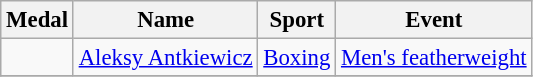<table class="wikitable sortable" style="font-size: 95%;">
<tr>
<th>Medal</th>
<th>Name</th>
<th>Sport</th>
<th>Event</th>
</tr>
<tr>
<td></td>
<td><a href='#'>Aleksy Antkiewicz</a></td>
<td><a href='#'>Boxing</a></td>
<td><a href='#'>Men's featherweight</a></td>
</tr>
<tr>
</tr>
</table>
